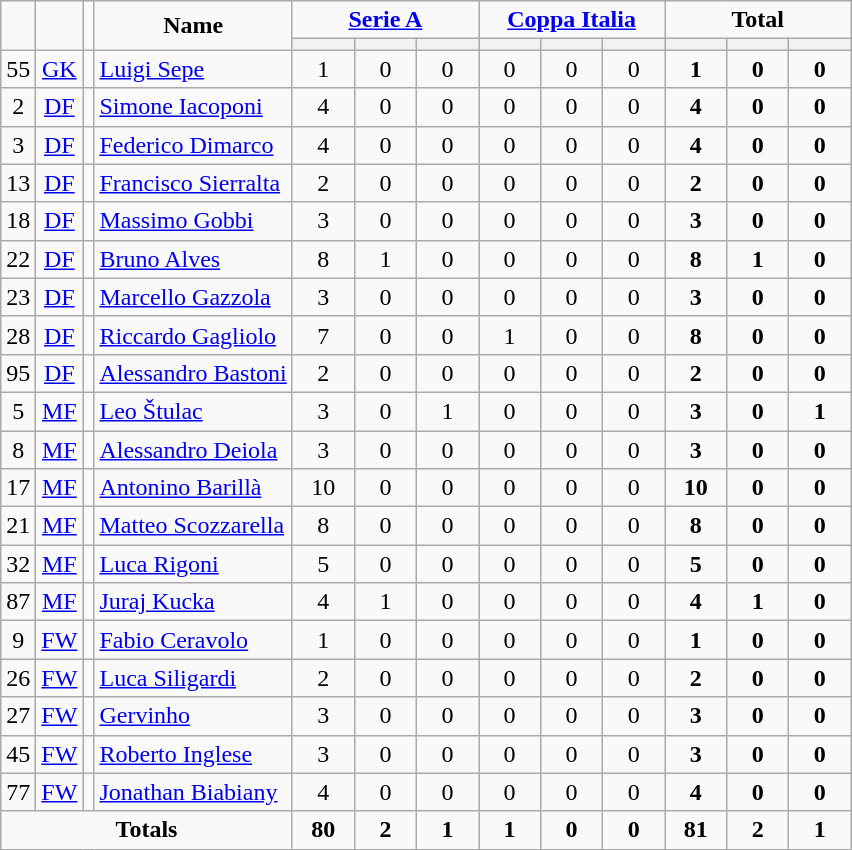<table class="wikitable" style="text-align:center;">
<tr>
<td rowspan="2" !width=15><strong></strong></td>
<td rowspan="2" !width=15><strong></strong></td>
<td rowspan="2" !width=15><strong></strong></td>
<td rowspan="2" !width=120><strong>Name</strong></td>
<td colspan="3"><strong><a href='#'>Serie A</a></strong></td>
<td colspan="3"><strong><a href='#'>Coppa Italia</a></strong></td>
<td colspan="3"><strong>Total</strong></td>
</tr>
<tr>
<th width=34; background:#fe9;"></th>
<th width=34; background:#fe9;"></th>
<th width=34; background:#ff8888;"></th>
<th width=34; background:#fe9;"></th>
<th width=34; background:#fe9;"></th>
<th width=34; background:#ff8888;"></th>
<th width=34; background:#fe9;"></th>
<th width=34; background:#fe9;"></th>
<th width=34; background:#ff8888;"></th>
</tr>
<tr>
<td>55</td>
<td><a href='#'>GK</a></td>
<td></td>
<td align=left><a href='#'>Luigi Sepe</a></td>
<td>1</td>
<td>0</td>
<td>0</td>
<td>0</td>
<td>0</td>
<td>0</td>
<td><strong>1</strong></td>
<td><strong>0</strong></td>
<td><strong>0</strong></td>
</tr>
<tr>
<td>2</td>
<td><a href='#'>DF</a></td>
<td></td>
<td align=left><a href='#'>Simone Iacoponi</a></td>
<td>4</td>
<td>0</td>
<td>0</td>
<td>0</td>
<td>0</td>
<td>0</td>
<td><strong>4</strong></td>
<td><strong>0</strong></td>
<td><strong>0</strong></td>
</tr>
<tr>
<td>3</td>
<td><a href='#'>DF</a></td>
<td></td>
<td align=left><a href='#'>Federico Dimarco</a></td>
<td>4</td>
<td>0</td>
<td>0</td>
<td>0</td>
<td>0</td>
<td>0</td>
<td><strong>4</strong></td>
<td><strong>0</strong></td>
<td><strong>0</strong></td>
</tr>
<tr>
<td>13</td>
<td><a href='#'>DF</a></td>
<td></td>
<td align=left><a href='#'>Francisco Sierralta</a></td>
<td>2</td>
<td>0</td>
<td>0</td>
<td>0</td>
<td>0</td>
<td>0</td>
<td><strong>2</strong></td>
<td><strong>0</strong></td>
<td><strong>0</strong></td>
</tr>
<tr>
<td>18</td>
<td><a href='#'>DF</a></td>
<td></td>
<td align=left><a href='#'>Massimo Gobbi</a></td>
<td>3</td>
<td>0</td>
<td>0</td>
<td>0</td>
<td>0</td>
<td>0</td>
<td><strong>3</strong></td>
<td><strong>0</strong></td>
<td><strong>0</strong></td>
</tr>
<tr>
<td>22</td>
<td><a href='#'>DF</a></td>
<td></td>
<td align=left><a href='#'>Bruno Alves</a></td>
<td>8</td>
<td>1</td>
<td>0</td>
<td>0</td>
<td>0</td>
<td>0</td>
<td><strong>8</strong></td>
<td><strong>1</strong></td>
<td><strong>0</strong></td>
</tr>
<tr>
<td>23</td>
<td><a href='#'>DF</a></td>
<td></td>
<td align=left><a href='#'>Marcello Gazzola</a></td>
<td>3</td>
<td>0</td>
<td>0</td>
<td>0</td>
<td>0</td>
<td>0</td>
<td><strong>3</strong></td>
<td><strong>0</strong></td>
<td><strong>0</strong></td>
</tr>
<tr>
<td>28</td>
<td><a href='#'>DF</a></td>
<td></td>
<td align=left><a href='#'>Riccardo Gagliolo</a></td>
<td>7</td>
<td>0</td>
<td>0</td>
<td>1</td>
<td>0</td>
<td>0</td>
<td><strong>8</strong></td>
<td><strong>0</strong></td>
<td><strong>0</strong></td>
</tr>
<tr>
<td>95</td>
<td><a href='#'>DF</a></td>
<td></td>
<td align=left><a href='#'>Alessandro Bastoni</a></td>
<td>2</td>
<td>0</td>
<td>0</td>
<td>0</td>
<td>0</td>
<td>0</td>
<td><strong>2</strong></td>
<td><strong>0</strong></td>
<td><strong>0</strong></td>
</tr>
<tr>
<td>5</td>
<td><a href='#'>MF</a></td>
<td></td>
<td align=left><a href='#'>Leo Štulac</a></td>
<td>3</td>
<td>0</td>
<td>1</td>
<td>0</td>
<td>0</td>
<td>0</td>
<td><strong>3</strong></td>
<td><strong>0</strong></td>
<td><strong>1</strong></td>
</tr>
<tr>
<td>8</td>
<td><a href='#'>MF</a></td>
<td></td>
<td align=left><a href='#'>Alessandro Deiola</a></td>
<td>3</td>
<td>0</td>
<td>0</td>
<td>0</td>
<td>0</td>
<td>0</td>
<td><strong>3</strong></td>
<td><strong>0</strong></td>
<td><strong>0</strong></td>
</tr>
<tr>
<td>17</td>
<td><a href='#'>MF</a></td>
<td></td>
<td align=left><a href='#'>Antonino Barillà</a></td>
<td>10</td>
<td>0</td>
<td>0</td>
<td>0</td>
<td>0</td>
<td>0</td>
<td><strong>10</strong></td>
<td><strong>0</strong></td>
<td><strong>0</strong></td>
</tr>
<tr>
<td>21</td>
<td><a href='#'>MF</a></td>
<td></td>
<td align=left><a href='#'>Matteo Scozzarella</a></td>
<td>8</td>
<td>0</td>
<td>0</td>
<td>0</td>
<td>0</td>
<td>0</td>
<td><strong>8</strong></td>
<td><strong>0</strong></td>
<td><strong>0</strong></td>
</tr>
<tr>
<td>32</td>
<td><a href='#'>MF</a></td>
<td></td>
<td align=left><a href='#'>Luca Rigoni</a></td>
<td>5</td>
<td>0</td>
<td>0</td>
<td>0</td>
<td>0</td>
<td>0</td>
<td><strong>5</strong></td>
<td><strong>0</strong></td>
<td><strong>0</strong></td>
</tr>
<tr>
<td>87</td>
<td><a href='#'>MF</a></td>
<td></td>
<td align=left><a href='#'>Juraj Kucka</a></td>
<td>4</td>
<td>1</td>
<td>0</td>
<td>0</td>
<td>0</td>
<td>0</td>
<td><strong>4</strong></td>
<td><strong>1</strong></td>
<td><strong>0</strong></td>
</tr>
<tr>
<td>9</td>
<td><a href='#'>FW</a></td>
<td></td>
<td align=left><a href='#'>Fabio Ceravolo</a></td>
<td>1</td>
<td>0</td>
<td>0</td>
<td>0</td>
<td>0</td>
<td>0</td>
<td><strong>1</strong></td>
<td><strong>0</strong></td>
<td><strong>0</strong></td>
</tr>
<tr>
<td>26</td>
<td><a href='#'>FW</a></td>
<td></td>
<td align=left><a href='#'>Luca Siligardi</a></td>
<td>2</td>
<td>0</td>
<td>0</td>
<td>0</td>
<td>0</td>
<td>0</td>
<td><strong>2</strong></td>
<td><strong>0</strong></td>
<td><strong>0</strong></td>
</tr>
<tr>
<td>27</td>
<td><a href='#'>FW</a></td>
<td></td>
<td align=left><a href='#'>Gervinho</a></td>
<td>3</td>
<td>0</td>
<td>0</td>
<td>0</td>
<td>0</td>
<td>0</td>
<td><strong>3</strong></td>
<td><strong>0</strong></td>
<td><strong>0</strong></td>
</tr>
<tr>
<td>45</td>
<td><a href='#'>FW</a></td>
<td></td>
<td align=left><a href='#'>Roberto Inglese</a></td>
<td>3</td>
<td>0</td>
<td>0</td>
<td>0</td>
<td>0</td>
<td>0</td>
<td><strong>3</strong></td>
<td><strong>0</strong></td>
<td><strong>0</strong></td>
</tr>
<tr>
<td>77</td>
<td><a href='#'>FW</a></td>
<td></td>
<td align=left><a href='#'>Jonathan Biabiany</a></td>
<td>4</td>
<td>0</td>
<td>0</td>
<td>0</td>
<td>0</td>
<td>0</td>
<td><strong>4</strong></td>
<td><strong>0</strong></td>
<td><strong>0</strong></td>
</tr>
<tr>
<td colspan=4><strong>Totals</strong></td>
<td><strong>80</strong></td>
<td><strong>2</strong></td>
<td><strong>1</strong></td>
<td><strong>1</strong></td>
<td><strong>0</strong></td>
<td><strong>0</strong></td>
<td><strong>81</strong></td>
<td><strong>2</strong></td>
<td><strong>1</strong></td>
</tr>
</table>
